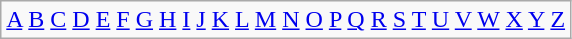<table class="wikitable plainrowheaders" summary="Alphabetical list of rivers">
<tr>
<td><a href='#'>A</a> <a href='#'>B</a> <a href='#'>C</a> <a href='#'>D</a> <a href='#'>E</a> <a href='#'>F</a> <a href='#'>G</a> <a href='#'>H</a> <a href='#'>I</a> <a href='#'>J</a> <a href='#'>K</a> <a href='#'>L</a> <a href='#'>M</a> <a href='#'>N</a> <a href='#'>O</a> <a href='#'>P</a> <a href='#'>Q</a> <a href='#'>R</a> <a href='#'>S</a> <a href='#'>T</a> <a href='#'>U</a> <a href='#'>V</a> <a href='#'>W</a> <a href='#'>X</a> <a href='#'>Y</a> <a href='#'>Z</a></td>
</tr>
</table>
